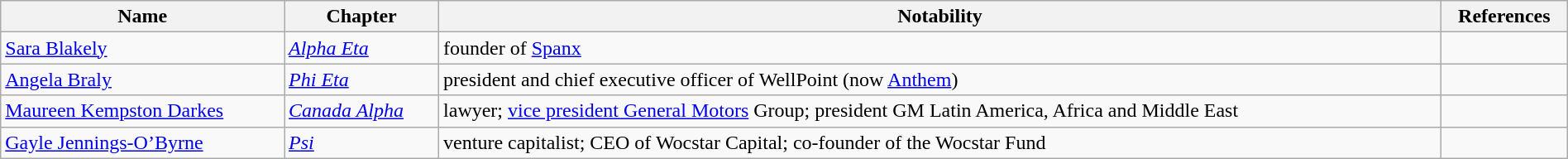<table class="wikitable sortable" style="width:100%;">
<tr>
<th>Name</th>
<th>Chapter</th>
<th>Notability</th>
<th>References</th>
</tr>
<tr>
<td><a href='#'>Sara Blakely</a></td>
<td><a href='#'><em>Alpha Eta</em></a></td>
<td>founder of <a href='#'>Spanx</a></td>
<td></td>
</tr>
<tr>
<td><a href='#'>Angela Braly</a></td>
<td><a href='#'><em>Phi Eta</em></a></td>
<td>president and chief executive officer of WellPoint (now <a href='#'>Anthem</a>)</td>
<td></td>
</tr>
<tr>
<td><a href='#'>Maureen Kempston Darkes</a></td>
<td><a href='#'><em>Canada Alpha</em></a></td>
<td>lawyer; <a href='#'>vice president General Motors</a> Group; president GM Latin America, Africa and Middle East</td>
<td></td>
</tr>
<tr>
<td><a href='#'>Gayle Jennings-O’Byrne</a></td>
<td><a href='#'><em>Psi</em></a></td>
<td>venture capitalist; CEO of Wocstar Capital; co-founder of the Wocstar Fund</td>
<td></td>
</tr>
</table>
